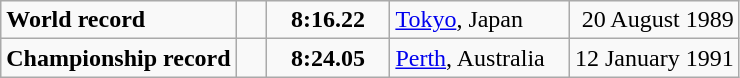<table class="wikitable">
<tr>
<td><strong>World record</strong></td>
<td style="padding-right:1em"></td>
<td style="text-align:center;padding-left:1em; padding-right:1em;"><strong>8:16.22</strong></td>
<td style="padding-right:1em"><a href='#'>Tokyo</a>, Japan</td>
<td align=right>20 August 1989</td>
</tr>
<tr>
<td><strong>Championship record</strong></td>
<td style="padding-right:1em"></td>
<td style="text-align:center;padding-left:1em; padding-right:1em;"><strong>8:24.05</strong></td>
<td style="padding-right:1em"><a href='#'>Perth</a>, Australia</td>
<td align=right>12 January 1991</td>
</tr>
</table>
